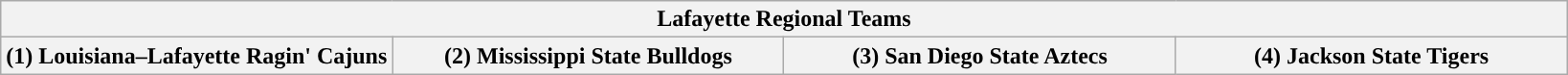<table class="wikitable">
<tr>
<th colspan=4>Lafayette Regional Teams</th>
</tr>
<tr>
<th style="width: 25%; ">(1) Louisiana–Lafayette Ragin' Cajuns</th>
<th style="width: 25%; ">(2) Mississippi State Bulldogs</th>
<th style="width: 25%; ">(3) San Diego State Aztecs</th>
<th style="width: 25%; ">(4) Jackson State Tigers</th>
</tr>
</table>
